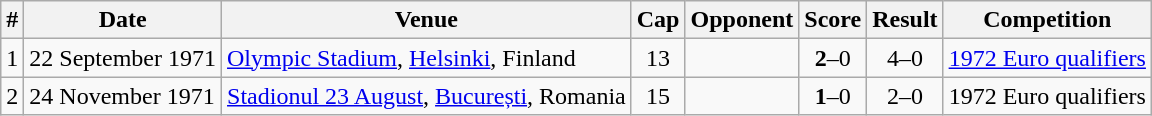<table class="wikitable sortable">
<tr>
<th>#</th>
<th>Date</th>
<th>Venue</th>
<th>Cap</th>
<th>Opponent</th>
<th>Score</th>
<th>Result</th>
<th>Competition</th>
</tr>
<tr>
<td>1</td>
<td>22 September 1971</td>
<td><a href='#'>Olympic Stadium</a>, <a href='#'>Helsinki</a>, Finland</td>
<td align=center>13</td>
<td></td>
<td align=center><strong>2</strong>–0</td>
<td align=center>4–0</td>
<td><a href='#'>1972 Euro qualifiers</a></td>
</tr>
<tr>
<td>2</td>
<td>24 November 1971</td>
<td><a href='#'>Stadionul 23 August</a>, <a href='#'>București</a>, Romania</td>
<td align=center>15</td>
<td></td>
<td align=center><strong>1</strong>–0</td>
<td align=center>2–0</td>
<td>1972 Euro qualifiers</td>
</tr>
</table>
